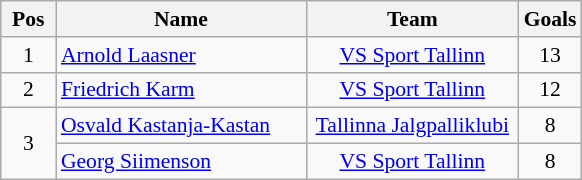<table class="wikitable" style="font-size:90%; text-align:center;">
<tr>
<th width="30">Pos</th>
<th width="160">Name</th>
<th width="135">Team</th>
<th width="30">Goals</th>
</tr>
<tr>
<td>1</td>
<td align=left><a href='#'>Arnold Laasner</a></td>
<td><a href='#'>VS Sport Tallinn</a></td>
<td>13</td>
</tr>
<tr>
<td>2</td>
<td align=left><a href='#'>Friedrich Karm</a></td>
<td><a href='#'>VS Sport Tallinn</a></td>
<td>12</td>
</tr>
<tr>
<td rowspan="2">3</td>
<td align=left><a href='#'>Osvald Kastanja-Kastan</a></td>
<td><a href='#'>Tallinna Jalgpalliklubi</a></td>
<td>8</td>
</tr>
<tr>
<td align=left><a href='#'>Georg Siimenson</a></td>
<td><a href='#'>VS Sport Tallinn</a></td>
<td>8</td>
</tr>
</table>
